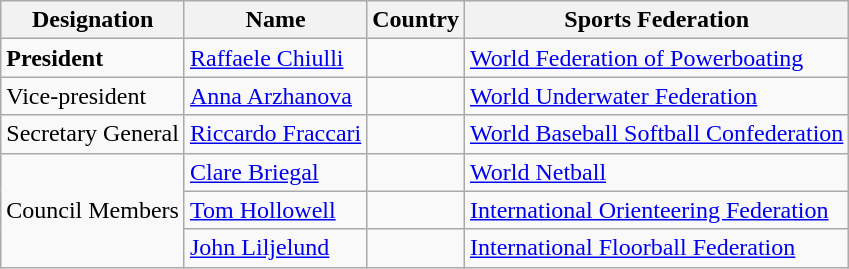<table class="wikitable">
<tr>
<th>Designation</th>
<th>Name</th>
<th>Country</th>
<th>Sports Federation</th>
</tr>
<tr>
<td><strong>President</strong></td>
<td><a href='#'>Raffaele Chiulli</a></td>
<td></td>
<td><a href='#'>World Federation of Powerboating</a></td>
</tr>
<tr>
<td>Vice-president</td>
<td><a href='#'>Anna Arzhanova</a></td>
<td></td>
<td><a href='#'>World Underwater Federation</a></td>
</tr>
<tr>
<td>Secretary General</td>
<td><a href='#'>Riccardo Fraccari</a></td>
<td></td>
<td><a href='#'>World Baseball Softball Confederation</a></td>
</tr>
<tr>
<td rowspan=3>Council Members</td>
<td><a href='#'>Clare Briegal</a></td>
<td></td>
<td><a href='#'>World Netball</a></td>
</tr>
<tr>
<td><a href='#'>Tom Hollowell</a></td>
<td></td>
<td><a href='#'>International Orienteering Federation</a></td>
</tr>
<tr>
<td><a href='#'>John Liljelund</a></td>
<td></td>
<td><a href='#'>International Floorball Federation</a></td>
</tr>
</table>
